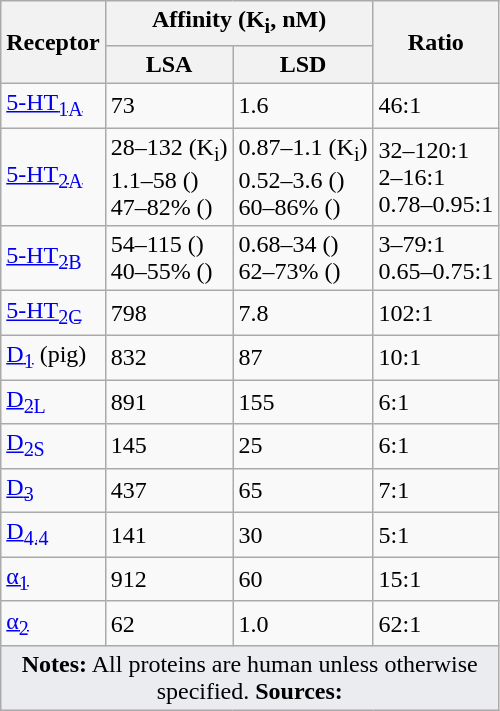<table class="wikitable floatright">
<tr>
<th rowspan="2">Receptor</th>
<th colspan="2">Affinity (K<sub>i</sub>, nM)</th>
<th rowspan="2">Ratio</th>
</tr>
<tr>
<th>LSA</th>
<th>LSD</th>
</tr>
<tr>
<td><a href='#'>5-HT<sub>1A</sub></a></td>
<td>73</td>
<td>1.6</td>
<td>46:1</td>
</tr>
<tr>
<td><a href='#'>5-HT<sub>2A</sub></a></td>
<td>28–132 (K<sub>i</sub>)<br>1.1–58 ()<br>47–82% ()</td>
<td>0.87–1.1 (K<sub>i</sub>)<br>0.52–3.6 ()<br>60–86% ()</td>
<td>32–120:1<br>2–16:1<br>0.78–0.95:1</td>
</tr>
<tr>
<td><a href='#'>5-HT<sub>2B</sub></a></td>
<td>54–115 ()<br>40–55% ()</td>
<td>0.68–34 ()<br>62–73% ()</td>
<td>3–79:1<br>0.65–0.75:1</td>
</tr>
<tr>
<td><a href='#'>5-HT<sub>2C</sub></a></td>
<td>798</td>
<td>7.8</td>
<td>102:1</td>
</tr>
<tr>
<td><a href='#'>D<sub>1</sub></a> (pig)</td>
<td>832</td>
<td>87</td>
<td>10:1</td>
</tr>
<tr>
<td><a href='#'>D<sub>2L</sub></a></td>
<td>891</td>
<td>155</td>
<td>6:1</td>
</tr>
<tr>
<td><a href='#'>D<sub>2S</sub></a></td>
<td>145</td>
<td>25</td>
<td>6:1</td>
</tr>
<tr>
<td><a href='#'>D<sub>3</sub></a></td>
<td>437</td>
<td>65</td>
<td>7:1</td>
</tr>
<tr>
<td><a href='#'>D<sub>4.4</sub></a></td>
<td>141</td>
<td>30</td>
<td>5:1</td>
</tr>
<tr>
<td><a href='#'>α<sub>1</sub></a></td>
<td>912</td>
<td>60</td>
<td>15:1</td>
</tr>
<tr>
<td><a href='#'>α<sub>2</sub></a></td>
<td>62</td>
<td>1.0</td>
<td>62:1</td>
</tr>
<tr>
<td colspan="4" style="width: 1px; background-color:#eaecf0; text-align: center;"><strong>Notes:</strong> All proteins are human unless otherwise specified. <strong>Sources:</strong> </td>
</tr>
</table>
